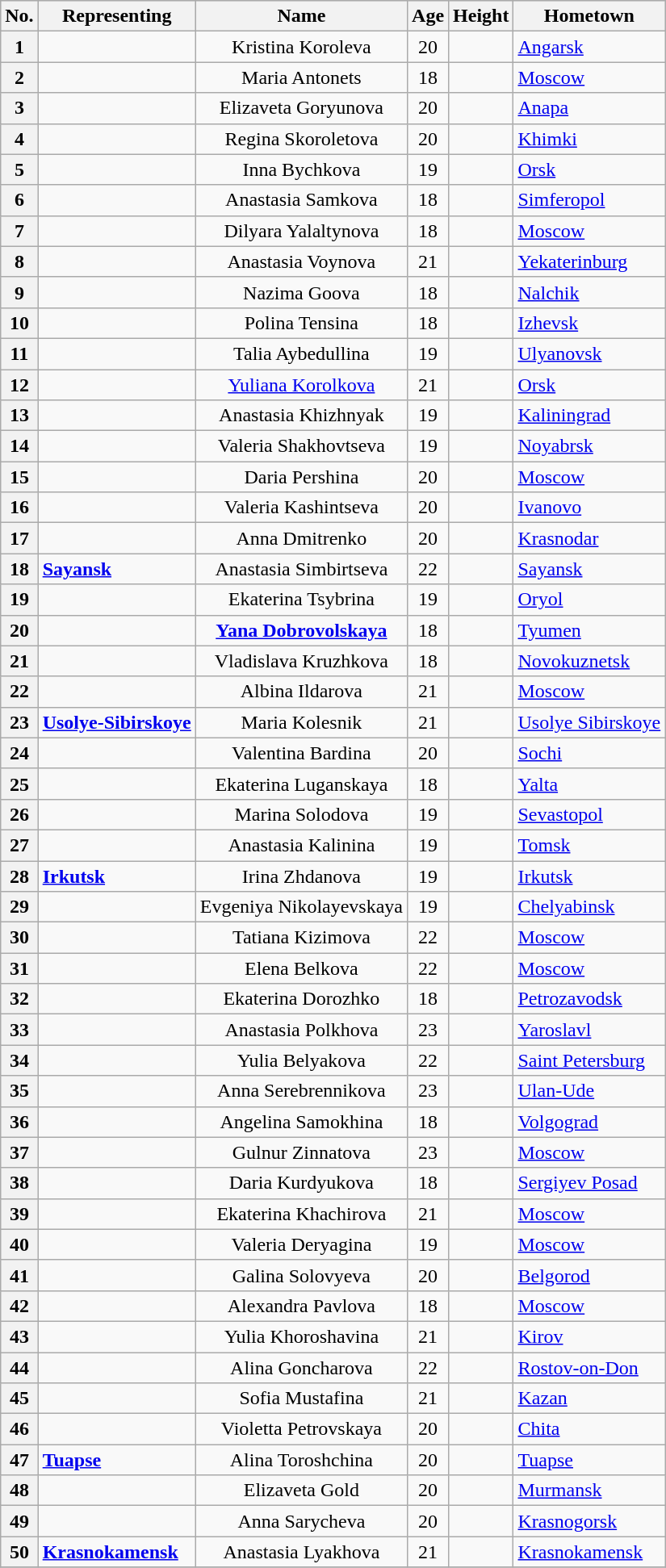<table class="sortable wikitable">
<tr style="background:#ccc;">
<th>No.</th>
<th>Representing</th>
<th>Name</th>
<th>Age</th>
<th>Height</th>
<th>Hometown</th>
</tr>
<tr>
<th>1</th>
<td><strong></strong></td>
<td align=center>Kristina Koroleva</td>
<td align=center>20</td>
<td align=center></td>
<td><a href='#'>Angarsk</a></td>
</tr>
<tr>
<th>2</th>
<td><strong></strong></td>
<td align=center>Maria Antonets</td>
<td align=center>18</td>
<td align=center></td>
<td><a href='#'>Moscow</a></td>
</tr>
<tr>
<th>3</th>
<td><strong></strong></td>
<td align=center>Elizaveta Goryunova</td>
<td align=center>20</td>
<td align=center></td>
<td><a href='#'>Anapa</a></td>
</tr>
<tr>
<th>4</th>
<td><strong></strong></td>
<td align=center>Regina Skoroletova</td>
<td align=center>20</td>
<td align=center></td>
<td><a href='#'>Khimki</a></td>
</tr>
<tr>
<th>5</th>
<td><strong></strong></td>
<td align=center>Inna Bychkova</td>
<td align=center>19</td>
<td align=center></td>
<td><a href='#'>Orsk</a></td>
</tr>
<tr>
<th>6</th>
<td><strong></strong></td>
<td align=center>Anastasia Samkova</td>
<td align=center>18</td>
<td align=center></td>
<td><a href='#'>Simferopol</a></td>
</tr>
<tr>
<th>7</th>
<td><strong></strong></td>
<td align=center>Dilyara Yalaltynova</td>
<td align=center>18</td>
<td align=center></td>
<td><a href='#'>Moscow</a></td>
</tr>
<tr>
<th>8</th>
<td><strong></strong></td>
<td align=center>Anastasia Voynova</td>
<td align=center>21</td>
<td align=center></td>
<td><a href='#'>Yekaterinburg</a></td>
</tr>
<tr>
<th>9</th>
<td><strong></strong></td>
<td align=center>Nazima Goova</td>
<td align=center>18</td>
<td align=center></td>
<td><a href='#'>Nalchik</a></td>
</tr>
<tr>
<th>10</th>
<td><strong></strong></td>
<td align=center>Polina Tensina</td>
<td align=center>18</td>
<td align=center></td>
<td><a href='#'>Izhevsk</a></td>
</tr>
<tr>
<th>11</th>
<td><strong></strong></td>
<td align=center>Talia Aybedullina</td>
<td align=center>19</td>
<td align=center></td>
<td><a href='#'>Ulyanovsk</a></td>
</tr>
<tr>
<th>12</th>
<td><strong></strong></td>
<td align=center><a href='#'>Yuliana Korolkova</a></td>
<td align=center>21</td>
<td align=center></td>
<td><a href='#'>Orsk</a></td>
</tr>
<tr>
<th>13</th>
<td><strong></strong></td>
<td align=center>Anastasia Khizhnyak</td>
<td align=center>19</td>
<td align=center></td>
<td><a href='#'>Kaliningrad</a></td>
</tr>
<tr>
<th>14</th>
<td><strong></strong></td>
<td align=center>Valeria Shakhovtseva</td>
<td align=center>19</td>
<td align=center></td>
<td><a href='#'>Noyabrsk</a></td>
</tr>
<tr>
<th>15</th>
<td><strong></strong></td>
<td align=center>Daria Pershina</td>
<td align=center>20</td>
<td align=center></td>
<td><a href='#'>Moscow</a></td>
</tr>
<tr>
<th>16</th>
<td><strong></strong></td>
<td align=center>Valeria Kashintseva</td>
<td align=center>20</td>
<td align=center></td>
<td><a href='#'>Ivanovo</a></td>
</tr>
<tr>
<th>17</th>
<td><strong></strong></td>
<td align=center>Anna Dmitrenko</td>
<td align=center>20</td>
<td align=center></td>
<td><a href='#'>Krasnodar</a></td>
</tr>
<tr>
<th>18</th>
<td><strong> <a href='#'>Sayansk</a></strong></td>
<td align=center>Anastasia Simbirtseva</td>
<td align=center>22</td>
<td align=center></td>
<td><a href='#'>Sayansk</a></td>
</tr>
<tr>
<th>19</th>
<td><strong></strong></td>
<td align=center>Ekaterina Tsybrina</td>
<td align=center>19</td>
<td align=center></td>
<td><a href='#'>Oryol</a></td>
</tr>
<tr>
<th>20</th>
<td><strong></strong></td>
<td align=center><strong><a href='#'>Yana Dobrovolskaya</a></strong></td>
<td align=center>18</td>
<td align=center></td>
<td><a href='#'>Tyumen</a></td>
</tr>
<tr>
<th>21</th>
<td><strong></strong></td>
<td align=center>Vladislava Kruzhkova</td>
<td align=center>18</td>
<td align=center></td>
<td><a href='#'>Novokuznetsk</a></td>
</tr>
<tr>
<th>22</th>
<td><strong></strong></td>
<td align=center>Albina Ildarova</td>
<td align=center>21</td>
<td align=center></td>
<td><a href='#'>Moscow</a></td>
</tr>
<tr>
<th>23</th>
<td><strong> <a href='#'>Usolye-Sibirskoye</a></strong></td>
<td align=center>Maria Kolesnik</td>
<td align=center>21</td>
<td align=center></td>
<td><a href='#'>Usolye Sibirskoye</a></td>
</tr>
<tr>
<th>24</th>
<td><strong></strong></td>
<td align=center>Valentina Bardina</td>
<td align=center>20</td>
<td align=center></td>
<td><a href='#'>Sochi</a></td>
</tr>
<tr>
<th>25</th>
<td><strong></strong></td>
<td align=center>Ekaterina Luganskaya</td>
<td align=center>18</td>
<td align=center></td>
<td><a href='#'>Yalta</a></td>
</tr>
<tr>
<th>26</th>
<td><strong></strong></td>
<td align=center>Marina Solodova</td>
<td align=center>19</td>
<td align=center></td>
<td><a href='#'>Sevastopol</a></td>
</tr>
<tr>
<th>27</th>
<td><strong></strong></td>
<td align=center>Anastasia Kalinina</td>
<td align=center>19</td>
<td align=center></td>
<td><a href='#'>Tomsk</a></td>
</tr>
<tr>
<th>28</th>
<td><strong> <a href='#'>Irkutsk</a></strong></td>
<td align=center>Irina Zhdanova</td>
<td align=center>19</td>
<td align=center></td>
<td><a href='#'>Irkutsk</a></td>
</tr>
<tr>
<th>29</th>
<td><strong></strong></td>
<td align=center>Evgeniya Nikolayevskaya</td>
<td align=center>19</td>
<td align=center></td>
<td><a href='#'>Chelyabinsk</a></td>
</tr>
<tr>
<th>30</th>
<td><strong></strong></td>
<td align=center>Tatiana Kizimova</td>
<td align=center>22</td>
<td align=center></td>
<td><a href='#'>Moscow</a></td>
</tr>
<tr>
<th>31</th>
<td><strong></strong></td>
<td align=center>Elena Belkova</td>
<td align=center>22</td>
<td align=center></td>
<td><a href='#'>Moscow</a></td>
</tr>
<tr>
<th>32</th>
<td><strong></strong></td>
<td align=center>Ekaterina Dorozhko</td>
<td align=center>18</td>
<td align=center></td>
<td><a href='#'>Petrozavodsk</a></td>
</tr>
<tr>
<th>33</th>
<td><strong></strong></td>
<td align=center>Anastasia Polkhova</td>
<td align=center>23</td>
<td align=center></td>
<td><a href='#'>Yaroslavl</a></td>
</tr>
<tr>
<th>34</th>
<td><strong></strong></td>
<td align=center>Yulia Belyakova</td>
<td align=center>22</td>
<td align=center></td>
<td><a href='#'>Saint Petersburg</a></td>
</tr>
<tr>
<th>35</th>
<td><strong></strong></td>
<td align=center>Anna Serebrennikova</td>
<td align=center>23</td>
<td align=center></td>
<td><a href='#'>Ulan-Ude</a></td>
</tr>
<tr>
<th>36</th>
<td><strong></strong></td>
<td align=center>Angelina Samokhina</td>
<td align=center>18</td>
<td align=center></td>
<td><a href='#'>Volgograd</a></td>
</tr>
<tr>
<th>37</th>
<td><strong></strong></td>
<td align=center>Gulnur Zinnatova</td>
<td align=center>23</td>
<td align=center></td>
<td><a href='#'>Moscow</a></td>
</tr>
<tr>
<th>38</th>
<td><strong></strong></td>
<td align=center>Daria Kurdyukova</td>
<td align=center>18</td>
<td align=center></td>
<td><a href='#'>Sergiyev Posad</a></td>
</tr>
<tr>
<th>39</th>
<td><strong></strong></td>
<td align=center>Ekaterina Khachirova</td>
<td align=center>21</td>
<td align=center></td>
<td><a href='#'>Moscow</a></td>
</tr>
<tr>
<th>40</th>
<td><strong></strong></td>
<td align=center>Valeria Deryagina</td>
<td align=center>19</td>
<td align=center></td>
<td><a href='#'>Moscow</a></td>
</tr>
<tr>
<th>41</th>
<td><strong></strong></td>
<td align=center>Galina Solovyeva</td>
<td align=center>20</td>
<td align=center></td>
<td><a href='#'>Belgorod</a></td>
</tr>
<tr>
<th>42</th>
<td><strong></strong></td>
<td align=center>Alexandra Pavlova</td>
<td align=center>18</td>
<td align=center></td>
<td><a href='#'>Moscow</a></td>
</tr>
<tr>
<th>43</th>
<td><strong></strong></td>
<td align=center>Yulia Khoroshavina</td>
<td align=center>21</td>
<td align=center></td>
<td><a href='#'>Kirov</a></td>
</tr>
<tr>
<th>44</th>
<td><strong></strong></td>
<td align=center>Alina Goncharova</td>
<td align=center>22</td>
<td align=center></td>
<td><a href='#'>Rostov-on-Don</a></td>
</tr>
<tr>
<th>45</th>
<td><strong></strong></td>
<td align=center>Sofia Mustafina</td>
<td align=center>21</td>
<td align=center></td>
<td><a href='#'>Kazan</a></td>
</tr>
<tr>
<th>46</th>
<td><strong></strong></td>
<td align=center>Violetta Petrovskaya</td>
<td align=center>20</td>
<td align=center></td>
<td><a href='#'>Chita</a></td>
</tr>
<tr>
<th>47</th>
<td><strong> <a href='#'>Tuapse</a></strong></td>
<td align=center>Alina Toroshchina</td>
<td align=center>20</td>
<td align=center></td>
<td><a href='#'>Tuapse</a></td>
</tr>
<tr>
<th>48</th>
<td><strong></strong></td>
<td align=center>Elizaveta Gold</td>
<td align=center>20</td>
<td align=center></td>
<td><a href='#'>Murmansk</a></td>
</tr>
<tr>
<th>49</th>
<td><strong></strong></td>
<td align=center>Anna Sarycheva</td>
<td align=center>20</td>
<td align=center></td>
<td><a href='#'>Krasnogorsk</a></td>
</tr>
<tr>
<th>50</th>
<td><strong> <a href='#'>Krasnokamensk</a></strong></td>
<td align=center>Anastasia Lyakhova</td>
<td align=center>21</td>
<td align=center></td>
<td><a href='#'>Krasnokamensk</a></td>
</tr>
<tr>
</tr>
</table>
